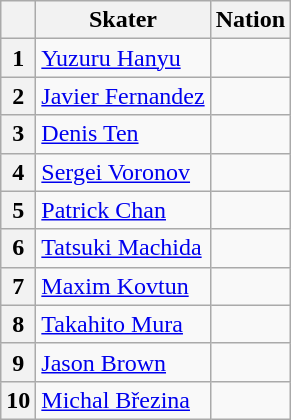<table class="wikitable sortable" style="text-align:left">
<tr>
<th scope="col"></th>
<th scope="col">Skater</th>
<th scope="col">Nation</th>
</tr>
<tr>
<th scope="row">1</th>
<td><a href='#'>Yuzuru Hanyu</a></td>
<td></td>
</tr>
<tr>
<th scope="row">2</th>
<td><a href='#'>Javier Fernandez</a></td>
<td></td>
</tr>
<tr>
<th scope="row">3</th>
<td><a href='#'>Denis Ten</a></td>
<td></td>
</tr>
<tr>
<th scope="row">4</th>
<td><a href='#'>Sergei Voronov</a></td>
<td></td>
</tr>
<tr>
<th scope="row">5</th>
<td><a href='#'>Patrick Chan</a></td>
<td></td>
</tr>
<tr>
<th scope="row">6</th>
<td><a href='#'>Tatsuki Machida</a></td>
<td></td>
</tr>
<tr>
<th scope="row">7</th>
<td><a href='#'>Maxim Kovtun</a></td>
<td></td>
</tr>
<tr>
<th scope="row">8</th>
<td><a href='#'>Takahito Mura</a></td>
<td></td>
</tr>
<tr>
<th scope="row">9</th>
<td><a href='#'>Jason Brown</a></td>
<td></td>
</tr>
<tr>
<th scope="row">10</th>
<td><a href='#'>Michal Březina</a></td>
<td></td>
</tr>
</table>
